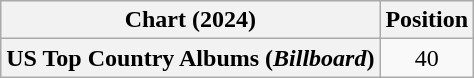<table class="wikitable plainrowheaders" style="text-align:center">
<tr>
<th scope="col">Chart (2024)</th>
<th scope="col">Position</th>
</tr>
<tr>
<th scope="row">US Top Country Albums (<em>Billboard</em>)</th>
<td>40</td>
</tr>
</table>
